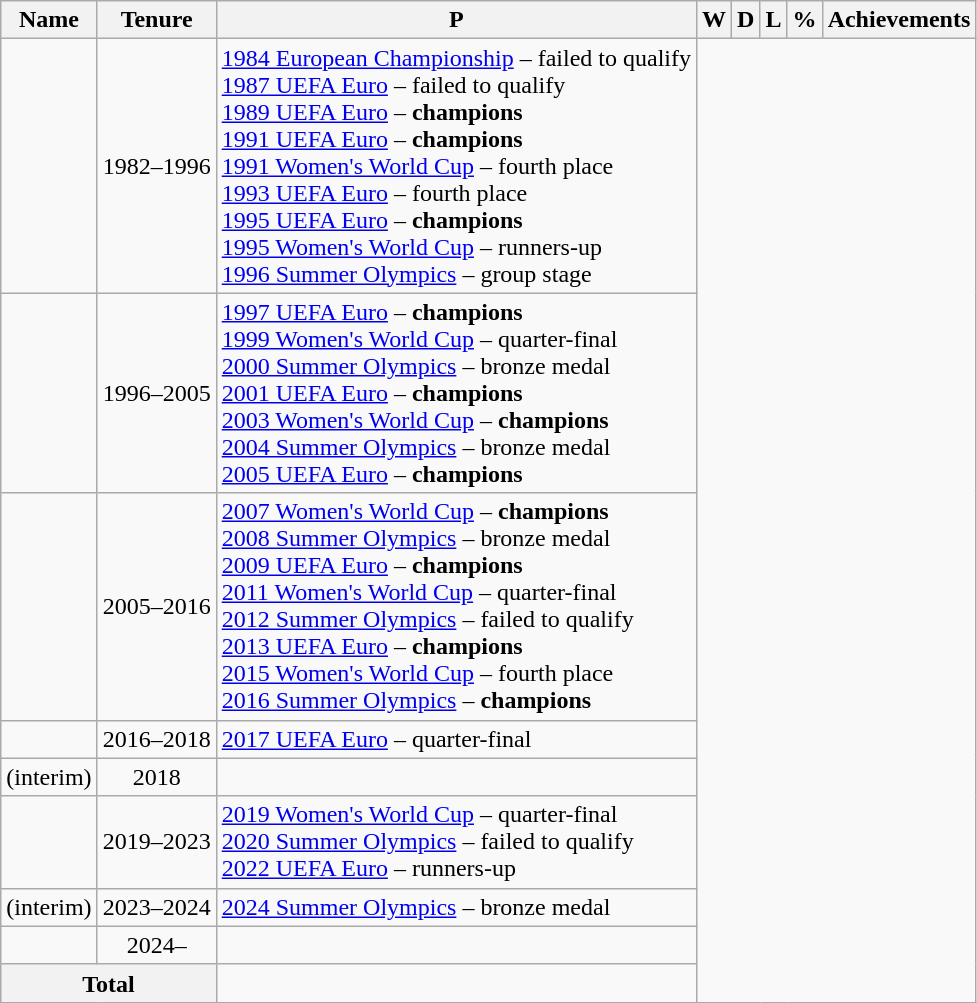<table class="wikitable sortable" style="text-align:center;">
<tr>
<th>Name</th>
<th>Tenure</th>
<th>P</th>
<th>W</th>
<th>D</th>
<th>L</th>
<th>%</th>
<th class="unsortable">Achievements</th>
</tr>
<tr>
<td style="text-align: left;"> </td>
<td>1982–1996<br></td>
<td style="text-align: left;"><a href='#'>1984 European Championship</a> – failed to qualify<br><a href='#'>1987 UEFA Euro</a> – failed to qualify<br><a href='#'>1989 UEFA Euro</a> – <strong>champions</strong><br><a href='#'>1991 UEFA Euro</a> – <strong>champions</strong><br><a href='#'>1991 Women's World Cup</a> – fourth place<br><a href='#'>1993 UEFA Euro</a> – fourth place<br><a href='#'>1995 UEFA Euro</a> – <strong>champions</strong><br><a href='#'>1995 Women's World Cup</a> – runners-up<br><a href='#'>1996 Summer Olympics</a> – group stage</td>
</tr>
<tr>
<td style="text-align: left;"> </td>
<td>1996–2005<br></td>
<td style="text-align: left;"><a href='#'>1997 UEFA Euro</a> – <strong>champions</strong><br><a href='#'>1999 Women's World Cup</a> – quarter-final<br><a href='#'>2000 Summer Olympics</a> – bronze medal<br><a href='#'>2001 UEFA Euro</a>  – <strong>champions</strong><br><a href='#'>2003 Women's World Cup</a> – <strong>champions</strong><br><a href='#'>2004 Summer Olympics</a> – bronze medal<br><a href='#'>2005 UEFA Euro</a> – <strong>champions</strong></td>
</tr>
<tr>
<td style="text-align: left;"> </td>
<td>2005–2016<br></td>
<td style="text-align: left;"><a href='#'>2007 Women's World Cup</a> – <strong>champions</strong><br><a href='#'>2008 Summer Olympics</a> – bronze medal<br><a href='#'>2009 UEFA Euro</a> – <strong>champions</strong><br><a href='#'>2011 Women's World Cup</a> – quarter-final<br><a href='#'>2012 Summer Olympics</a> – failed to qualify<br><a href='#'>2013 UEFA Euro</a> – <strong>champions</strong><br><a href='#'>2015 Women's World Cup</a> – fourth place<br><a href='#'>2016 Summer Olympics</a> – <strong>champions</strong></td>
</tr>
<tr>
<td style="text-align: left;"> </td>
<td>2016–2018<br></td>
<td style="text-align: left;"><a href='#'>2017 UEFA Euro</a> – quarter-final</td>
</tr>
<tr>
<td style="text-align: left;">  (interim)</td>
<td>2018<br></td>
<td></td>
</tr>
<tr>
<td style="text-align: left;"> </td>
<td>2019–2023<br></td>
<td style="text-align: left;"><a href='#'>2019 Women's World Cup</a> – quarter-final<br><a href='#'>2020 Summer Olympics</a> – failed to qualify<br><a href='#'>2022 UEFA Euro</a> – runners-up</td>
</tr>
<tr>
<td style="text-align: left;">  (interim)</td>
<td>2023–2024<br></td>
<td style="text-align: left;"><a href='#'>2024 Summer Olympics</a> – bronze medal</td>
</tr>
<tr>
<td style="text-align: left;"> </td>
<td>2024–<br></td>
<td></td>
</tr>
<tr class="sortbottom">
<th colspan=2>Total<br></th>
<td></td>
</tr>
</table>
